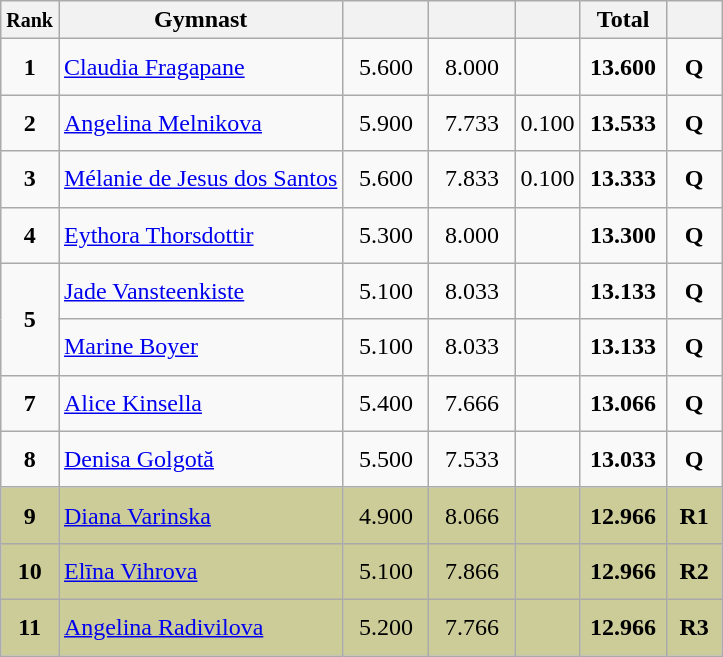<table style="text-align:center;" class="wikitable sortable">
<tr>
<th scope="col" style="width:15px;"><small>Rank</small></th>
<th scope="col" style="width:175;">Gymnast</th>
<th scope="col" style="width:50px;"><small></small></th>
<th scope="col" style="width:50px;"><small></small></th>
<th scope="col" style="width:20px;"><small></small></th>
<th scope="col" style="width:50px;">Total</th>
<th scope="col" style="width:30px;"><small></small></th>
</tr>
<tr>
<td scope="row" style="text-align:center"><strong>1</strong></td>
<td style="height:30px; text-align:left;"> <a href='#'>Claudia Fragapane</a></td>
<td>5.600</td>
<td>8.000</td>
<td></td>
<td><strong>13.600</strong></td>
<td><strong>Q</strong></td>
</tr>
<tr>
<td scope="row" style="text-align:center"><strong>2</strong></td>
<td style="height:30px; text-align:left;"> <a href='#'>Angelina Melnikova</a></td>
<td>5.900</td>
<td>7.733</td>
<td>0.100</td>
<td><strong>13.533</strong></td>
<td><strong>Q</strong></td>
</tr>
<tr>
<td scope="row" style="text-align:center"><strong>3</strong></td>
<td style="height:30px; text-align:left;"> <a href='#'>Mélanie de Jesus dos Santos</a></td>
<td>5.600</td>
<td>7.833</td>
<td>0.100</td>
<td><strong>13.333</strong></td>
<td><strong>Q</strong></td>
</tr>
<tr>
<td style="text-align:center"><strong>4</strong></td>
<td style="height:30px; text-align:left;"> <a href='#'>Eythora Thorsdottir</a></td>
<td>5.300</td>
<td>8.000</td>
<td></td>
<td><strong>13.300</strong></td>
<td><strong>Q</strong></td>
</tr>
<tr>
<td rowspan=2 style="text-align:center"><strong>5</strong></td>
<td style="height:30px; text-align:left;"> <a href='#'>Jade Vansteenkiste</a></td>
<td>5.100</td>
<td>8.033</td>
<td></td>
<td><strong>13.133</strong></td>
<td><strong>Q</strong></td>
</tr>
<tr>
<td style="height:30px; text-align:left;"> <a href='#'>Marine Boyer</a></td>
<td>5.100</td>
<td>8.033</td>
<td></td>
<td><strong>13.133</strong></td>
<td><strong>Q</strong></td>
</tr>
<tr>
<td scope="row" style="text-align:center"><strong>7</strong></td>
<td style="height:30px; text-align:left;"> <a href='#'>Alice Kinsella</a></td>
<td>5.400</td>
<td>7.666</td>
<td></td>
<td><strong>13.066</strong></td>
<td><strong>Q</strong></td>
</tr>
<tr>
<td scope="row" style="text-align:center"><strong>8</strong></td>
<td style="height:30px; text-align:left;"> <a href='#'>Denisa Golgotă</a></td>
<td>5.500</td>
<td>7.533</td>
<td></td>
<td><strong>13.033</strong></td>
<td><strong>Q</strong></td>
</tr>
<tr style="background:#cccc99;">
<td scope="row" style="text-align:center"><strong>9</strong></td>
<td style="height:30px; text-align:left;"> <a href='#'>Diana Varinska</a></td>
<td>4.900</td>
<td>8.066</td>
<td></td>
<td><strong>12.966</strong></td>
<td><strong>R1</strong></td>
</tr>
<tr style="background:#cccc99;">
<td scope="row" style="text-align:center"><strong>10</strong></td>
<td style="height:30px; text-align:left;"> <a href='#'>Elīna Vihrova</a></td>
<td>5.100</td>
<td>7.866</td>
<td></td>
<td><strong>12.966</strong></td>
<td><strong>R2</strong></td>
</tr>
<tr style="background:#cccc99;">
<td scope="row" style="text-align:center"><strong>11</strong></td>
<td style="height:30px; text-align:left;"> <a href='#'>Angelina Radivilova</a></td>
<td>5.200</td>
<td>7.766</td>
<td></td>
<td><strong>12.966</strong></td>
<td><strong>R3</strong></td>
</tr>
</table>
